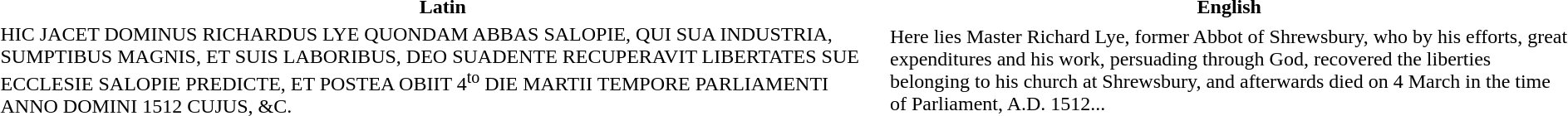<table>
<tr>
<th>Latin</th>
<th>English</th>
</tr>
<tr>
<td>HIC JACET DOMINUS RICHARDUS LYE QUONDAM ABBAS SALOPIE, QUI SUA INDUSTRIA, SUMPTIBUS MAGNIS, ET SUIS LABORIBUS, DEO SUADENTE RECUPERAVIT LIBERTATES SUE ECCLESIE SALOPIE PREDICTE, ET POSTEA OBIIT 4<sup>to</sup> DIE MARTII TEMPORE PARLIAMENTI ANNO DOMINI 1512 CUJUS, &C.</td>
<td>Here lies Master Richard Lye, former Abbot of Shrewsbury, who by his efforts, great expenditures and his work, persuading through God, recovered the liberties belonging to his church at Shrewsbury, and afterwards died on 4 March in the time of Parliament, A.D. 1512...</td>
</tr>
</table>
